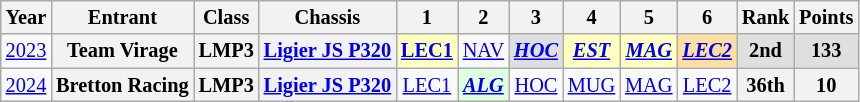<table class="wikitable" style="text-align:center; font-size:85%">
<tr>
<th>Year</th>
<th>Entrant</th>
<th>Class</th>
<th>Chassis</th>
<th>1</th>
<th>2</th>
<th>3</th>
<th>4</th>
<th>5</th>
<th>6</th>
<th>Rank</th>
<th>Points</th>
</tr>
<tr>
<td><a href='#'>2023</a></td>
<th nowrap>Team Virage</th>
<th>LMP3</th>
<th nowrap><a href='#'>Ligier JS P320</a></th>
<td style="background:#FFFFBF;"><strong><a href='#'>LEC1</a></strong><br></td>
<td><a href='#'>NAV</a></td>
<td style="background:#DFDFDF;"><strong><em><a href='#'>HOC</a></em></strong><br></td>
<td style="background:#FFFFBF;"><strong><em><a href='#'>EST</a></em></strong><br></td>
<td style="background:#FFFFBF;"><strong><em><a href='#'>MAG</a></em></strong><br></td>
<td style="background:#FFDF9F;"><strong><em><a href='#'>LEC2</a></em></strong><br></td>
<th style="background:#DFDFDF;">2nd</th>
<th style="background:#DFDFDF;">133</th>
</tr>
<tr>
<td><a href='#'>2024</a></td>
<th nowrap>Bretton Racing</th>
<th>LMP3</th>
<th nowrap><a href='#'>Ligier JS P320</a></th>
<td><a href='#'>LEC1</a></td>
<td style="background:#DFFFDF;"><strong><em><a href='#'>ALG</a></em></strong><br></td>
<td><a href='#'>HOC</a></td>
<td><a href='#'>MUG</a></td>
<td><a href='#'>MAG</a></td>
<td><a href='#'>LEC2</a></td>
<th>36th</th>
<th>10</th>
</tr>
</table>
